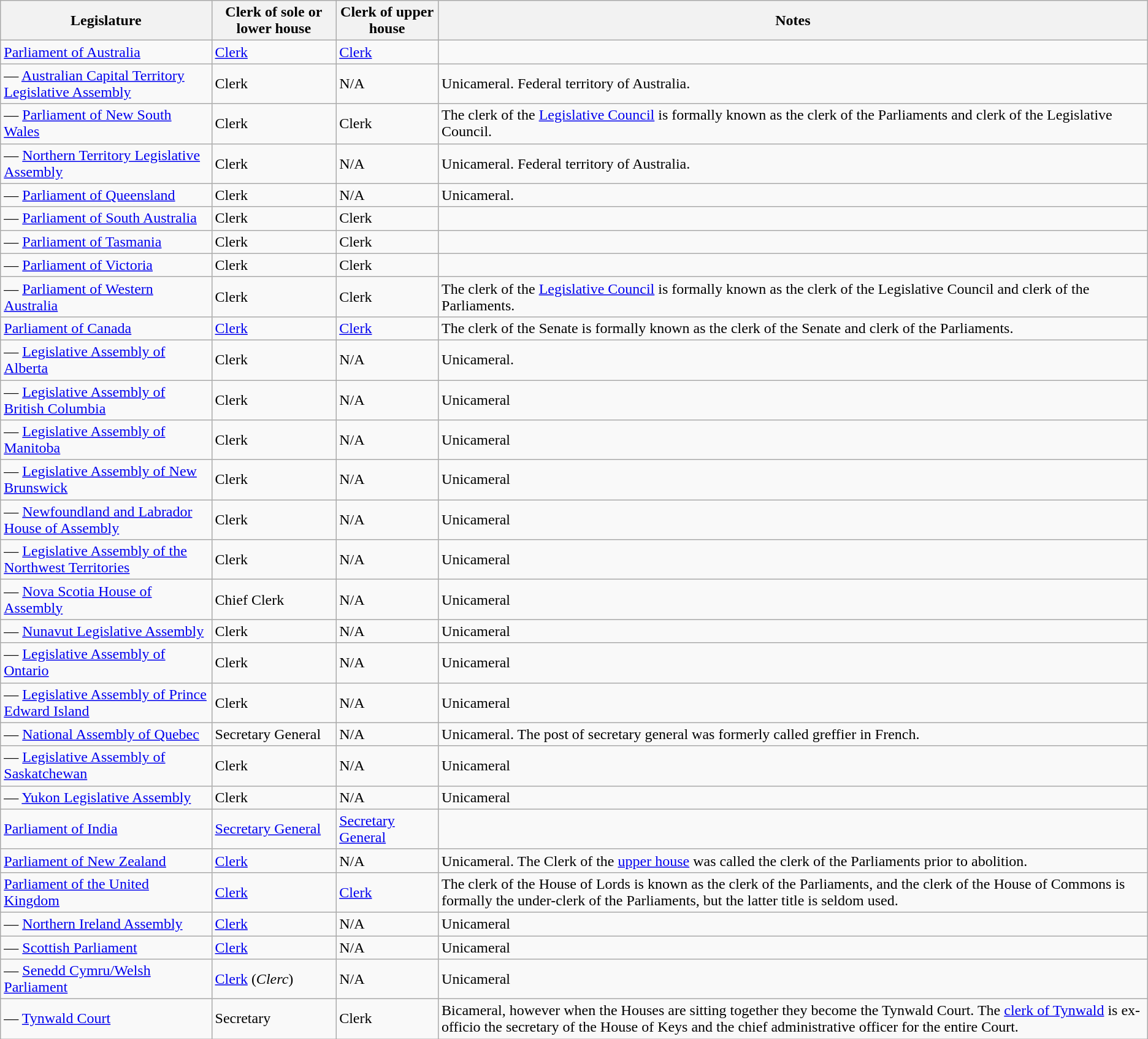<table class="wikitable">
<tr>
<th>Legislature</th>
<th>Clerk of sole or lower house</th>
<th>Clerk of upper house</th>
<th>Notes</th>
</tr>
<tr>
<td> <a href='#'>Parliament of Australia</a></td>
<td><a href='#'>Clerk</a></td>
<td><a href='#'>Clerk</a></td>
<td></td>
</tr>
<tr>
<td>—  <a href='#'>Australian Capital Territory Legislative Assembly</a></td>
<td>Clerk</td>
<td>N/A</td>
<td>Unicameral. Federal territory of Australia.</td>
</tr>
<tr>
<td>—  <a href='#'>Parliament of New South Wales</a></td>
<td>Clerk</td>
<td>Clerk</td>
<td>The clerk of the <a href='#'>Legislative Council</a> is formally known as the clerk of the Parliaments and clerk of the Legislative Council.</td>
</tr>
<tr>
<td>—  <a href='#'>Northern Territory Legislative Assembly</a></td>
<td>Clerk</td>
<td>N/A</td>
<td>Unicameral. Federal territory of Australia.</td>
</tr>
<tr>
<td>—  <a href='#'>Parliament of Queensland</a></td>
<td>Clerk</td>
<td>N/A</td>
<td>Unicameral.</td>
</tr>
<tr>
<td>—  <a href='#'>Parliament of South Australia</a></td>
<td>Clerk</td>
<td>Clerk</td>
<td></td>
</tr>
<tr>
<td>—  <a href='#'>Parliament of Tasmania</a></td>
<td>Clerk</td>
<td>Clerk</td>
<td></td>
</tr>
<tr>
<td>—  <a href='#'>Parliament of Victoria</a></td>
<td>Clerk</td>
<td>Clerk</td>
<td></td>
</tr>
<tr>
<td>—  <a href='#'>Parliament of Western Australia</a></td>
<td>Clerk</td>
<td>Clerk</td>
<td>The clerk of the <a href='#'>Legislative Council</a> is formally known as the clerk of the Legislative Council and clerk of the Parliaments.</td>
</tr>
<tr>
<td> <a href='#'>Parliament of Canada</a></td>
<td><a href='#'>Clerk</a></td>
<td><a href='#'>Clerk</a></td>
<td>The clerk of the Senate is formally known as the clerk of the Senate and clerk of the Parliaments.</td>
</tr>
<tr>
<td>— <a href='#'>Legislative Assembly of Alberta</a></td>
<td>Clerk</td>
<td>N/A</td>
<td>Unicameral.</td>
</tr>
<tr>
<td>— <a href='#'>Legislative Assembly of British Columbia</a></td>
<td>Clerk</td>
<td>N/A</td>
<td>Unicameral</td>
</tr>
<tr>
<td>— <a href='#'>Legislative Assembly of Manitoba</a></td>
<td>Clerk</td>
<td>N/A</td>
<td>Unicameral</td>
</tr>
<tr>
<td>— <a href='#'>Legislative Assembly of New Brunswick</a></td>
<td>Clerk</td>
<td>N/A</td>
<td>Unicameral</td>
</tr>
<tr>
<td>— <a href='#'>Newfoundland and Labrador House of Assembly</a></td>
<td>Clerk</td>
<td>N/A</td>
<td>Unicameral</td>
</tr>
<tr>
<td>— <a href='#'>Legislative Assembly of the Northwest Territories</a></td>
<td>Clerk</td>
<td>N/A</td>
<td>Unicameral</td>
</tr>
<tr>
<td>— <a href='#'>Nova Scotia House of Assembly</a></td>
<td>Chief Clerk</td>
<td>N/A</td>
<td>Unicameral</td>
</tr>
<tr>
<td>— <a href='#'>Nunavut Legislative Assembly</a></td>
<td>Clerk</td>
<td>N/A</td>
<td>Unicameral</td>
</tr>
<tr>
<td>— <a href='#'>Legislative Assembly of Ontario</a></td>
<td>Clerk</td>
<td>N/A</td>
<td>Unicameral</td>
</tr>
<tr>
<td>— <a href='#'>Legislative Assembly of Prince Edward Island</a></td>
<td>Clerk</td>
<td>N/A</td>
<td>Unicameral</td>
</tr>
<tr>
<td>— <a href='#'>National Assembly of Quebec</a></td>
<td>Secretary General</td>
<td>N/A</td>
<td>Unicameral. The post of secretary general was formerly called greffier in French.</td>
</tr>
<tr>
<td>— <a href='#'>Legislative Assembly of Saskatchewan</a></td>
<td>Clerk</td>
<td>N/A</td>
<td>Unicameral</td>
</tr>
<tr>
<td>— <a href='#'>Yukon Legislative Assembly</a></td>
<td>Clerk</td>
<td>N/A</td>
<td>Unicameral</td>
</tr>
<tr>
<td> <a href='#'>Parliament of India</a></td>
<td><a href='#'>Secretary General</a></td>
<td><a href='#'>Secretary General</a></td>
<td></td>
</tr>
<tr>
<td> <a href='#'>Parliament of New Zealand</a></td>
<td><a href='#'>Clerk</a></td>
<td>N/A</td>
<td>Unicameral. The Clerk of the <a href='#'>upper house</a> was called the clerk of the Parliaments prior to abolition.</td>
</tr>
<tr>
<td> <a href='#'>Parliament of the United Kingdom</a></td>
<td><a href='#'>Clerk</a></td>
<td><a href='#'>Clerk</a></td>
<td>The clerk of the House of Lords is known as the clerk of the Parliaments, and the clerk of the House of Commons is formally the under-clerk of the Parliaments, but the latter title is seldom used.</td>
</tr>
<tr>
<td>— <a href='#'>Northern Ireland Assembly</a></td>
<td><a href='#'>Clerk</a></td>
<td>N/A</td>
<td>Unicameral</td>
</tr>
<tr>
<td>— <a href='#'>Scottish Parliament</a></td>
<td><a href='#'>Clerk</a></td>
<td>N/A</td>
<td>Unicameral</td>
</tr>
<tr>
<td>— <a href='#'>Senedd Cymru/Welsh Parliament</a></td>
<td><a href='#'>Clerk</a> (<em>Clerc</em>)</td>
<td>N/A</td>
<td>Unicameral</td>
</tr>
<tr>
<td>— <a href='#'>Tynwald Court</a></td>
<td>Secretary</td>
<td>Clerk</td>
<td>Bicameral, however when the Houses are sitting together they become the Tynwald Court. The <a href='#'>clerk of Tynwald</a> is ex-officio the secretary of the House of Keys and the chief administrative officer for the entire Court.</td>
</tr>
</table>
